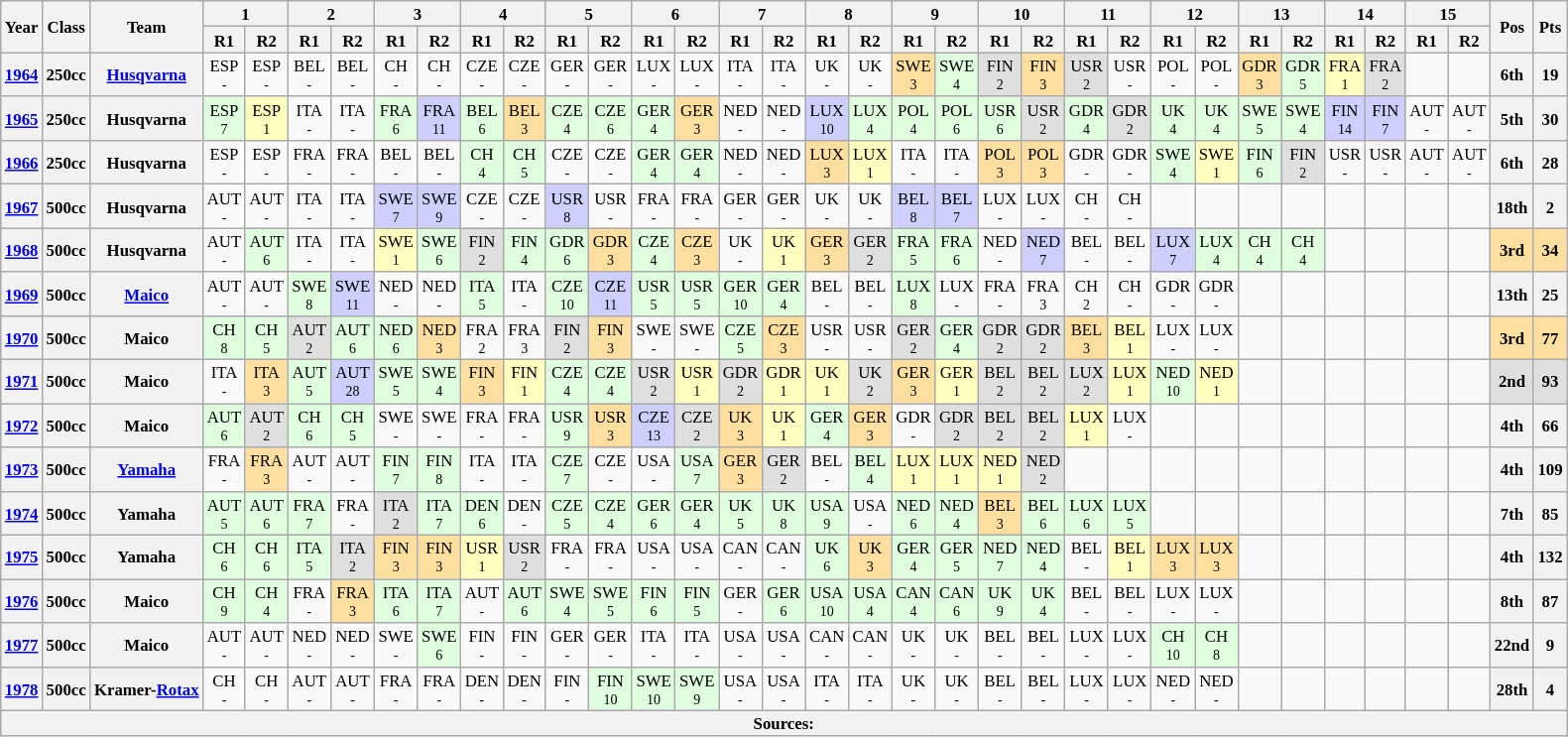<table class="wikitable" style="text-align:center; font-size:70%">
<tr>
<th valign="middle" rowspan=2>Year</th>
<th valign="middle" rowspan=2>Class</th>
<th valign="middle" rowspan=2>Team</th>
<th colspan=2>1</th>
<th colspan=2>2</th>
<th colspan=2>3</th>
<th colspan=2>4</th>
<th colspan=2>5</th>
<th colspan=2>6</th>
<th colspan=2>7</th>
<th colspan=2>8</th>
<th colspan=2>9</th>
<th colspan=2>10</th>
<th colspan=2>11</th>
<th colspan=2>12</th>
<th colspan=2>13</th>
<th colspan=2>14</th>
<th colspan=2>15</th>
<th rowspan=2>Pos</th>
<th rowspan=2>Pts</th>
</tr>
<tr>
<th>R1</th>
<th>R2</th>
<th>R1</th>
<th>R2</th>
<th>R1</th>
<th>R2</th>
<th>R1</th>
<th>R2</th>
<th>R1</th>
<th>R2</th>
<th>R1</th>
<th>R2</th>
<th>R1</th>
<th>R2</th>
<th>R1</th>
<th>R2</th>
<th>R1</th>
<th>R2</th>
<th>R1</th>
<th>R2</th>
<th>R1</th>
<th>R2</th>
<th>R1</th>
<th>R2</th>
<th>R1</th>
<th>R2</th>
<th>R1</th>
<th>R2</th>
<th>R1</th>
<th>R2</th>
</tr>
<tr>
<th><a href='#'>1964</a></th>
<th>250cc</th>
<th><a href='#'>Husqvarna</a></th>
<td>ESP<br><small>-</small></td>
<td>ESP<br><small>-</small></td>
<td>BEL<br><small>-</small></td>
<td>BEL<br><small>-</small></td>
<td>CH<br><small>-</small></td>
<td>CH<br><small>-</small></td>
<td>CZE<br><small>-</small></td>
<td>CZE<br><small>-</small></td>
<td>GER<br><small>-</small></td>
<td>GER<br><small>-</small></td>
<td>LUX<br><small>-</small></td>
<td>LUX<br><small>-</small></td>
<td>ITA<br><small>-</small></td>
<td>ITA<br><small>-</small></td>
<td>UK<br><small>-</small></td>
<td>UK<br><small>-</small></td>
<td style="background:#ffdf9f;">SWE<br><small>3</small></td>
<td style="background:#dfffdf;">SWE<br><small>4</small></td>
<td style="background:#dfdfdf;">FIN<br><small>2</small></td>
<td style="background:#ffdf9f;">FIN<br><small>3</small></td>
<td style="background:#dfdfdf;">USR<br><small>2</small></td>
<td>USR<br><small>-</small></td>
<td>POL<br><small>-</small></td>
<td>POL<br><small>-</small></td>
<td style="background:#ffdf9f;">GDR<br><small>3</small></td>
<td style="background:#dfffdf;">GDR<br><small>5</small></td>
<td style="background:#ffffbf;">FRA<br><small>1</small></td>
<td style="background:#dfdfdf;">FRA<br><small>2</small></td>
<td></td>
<td></td>
<th>6th</th>
<th>19</th>
</tr>
<tr>
<th><a href='#'>1965</a></th>
<th>250cc</th>
<th>Husqvarna</th>
<td style="background:#dfffdf;">ESP<br><small>7</small></td>
<td style="background:#ffffbf;">ESP<br><small>1</small></td>
<td>ITA<br><small>-</small></td>
<td>ITA<br><small>-</small></td>
<td style="background:#dfffdf;">FRA<br><small>6</small></td>
<td style="background:#cfcfff;">FRA<br><small>11</small></td>
<td style="background:#dfffdf;">BEL<br><small>6</small></td>
<td style="background:#ffdf9f;">BEL<br><small>3</small></td>
<td style="background:#dfffdf;">CZE<br><small>4</small></td>
<td style="background:#dfffdf;">CZE<br><small>6</small></td>
<td style="background:#dfffdf;">GER<br><small>4</small></td>
<td style="background:#ffdf9f;">GER<br><small>3</small></td>
<td>NED<br><small>-</small></td>
<td>NED<br><small>-</small></td>
<td style="background:#cfcfff;">LUX<br><small>10</small></td>
<td style="background:#dfffdf;">LUX<br><small>4</small></td>
<td style="background:#dfffdf;">POL<br><small>4</small></td>
<td style="background:#dfffdf;">POL<br><small>6</small></td>
<td style="background:#dfffdf;">USR<br><small>6</small></td>
<td style="background:#dfdfdf;">USR<br><small>2</small></td>
<td style="background:#dfffdf;">GDR<br><small>4</small></td>
<td style="background:#dfdfdf;">GDR<br><small>2</small></td>
<td style="background:#dfffdf;">UK<br><small>4</small></td>
<td style="background:#dfffdf;">UK<br><small>4</small></td>
<td style="background:#dfffdf;">SWE<br><small>5</small></td>
<td style="background:#dfffdf;">SWE<br><small>4</small></td>
<td style="background:#cfcfff;">FIN<br><small>14</small></td>
<td style="background:#cfcfff;">FIN<br><small>7</small></td>
<td>AUT<br><small>-</small></td>
<td>AUT<br><small>-</small></td>
<th>5th</th>
<th>30</th>
</tr>
<tr>
<th><a href='#'>1966</a></th>
<th>250cc</th>
<th>Husqvarna</th>
<td>ESP<br><small>-</small></td>
<td>ESP<br><small>-</small></td>
<td>FRA<br><small>-</small></td>
<td>FRA<br><small>-</small></td>
<td>BEL<br><small>-</small></td>
<td>BEL<br><small>-</small></td>
<td style="background:#dfffdf;">CH<br><small>4</small></td>
<td style="background:#dfffdf;">CH<br><small>5</small></td>
<td>CZE<br><small>-</small></td>
<td>CZE<br><small>-</small></td>
<td style="background:#dfffdf;">GER<br><small>4</small></td>
<td style="background:#dfffdf;">GER<br><small>4</small></td>
<td>NED<br><small>-</small></td>
<td>NED<br><small>-</small></td>
<td style="background:#ffdf9f;">LUX<br><small>3</small></td>
<td style="background:#ffffbf;">LUX<br><small>1</small></td>
<td>ITA<br><small>-</small></td>
<td>ITA<br><small>-</small></td>
<td style="background:#ffdf9f;">POL<br><small>3</small></td>
<td style="background:#ffdf9f;">POL<br><small>3</small></td>
<td>GDR<br><small>-</small></td>
<td>GDR<br><small>-</small></td>
<td style="background:#dfffdf;">SWE<br><small>4</small></td>
<td style="background:#ffffbf;">SWE<br><small>1</small></td>
<td style="background:#dfffdf;">FIN<br><small>6</small></td>
<td style="background:#dfdfdf;">FIN<br><small>2</small></td>
<td>USR<br><small>-</small></td>
<td>USR<br><small>-</small></td>
<td>AUT<br><small>-</small></td>
<td>AUT<br><small>-</small></td>
<th>6th</th>
<th>28</th>
</tr>
<tr>
<th><a href='#'>1967</a></th>
<th>500cc</th>
<th>Husqvarna</th>
<td>AUT<br><small>-</small></td>
<td>AUT<br><small>-</small></td>
<td>ITA<br><small>-</small></td>
<td>ITA<br><small>-</small></td>
<td style="background:#cfcfff;">SWE<br><small>7</small></td>
<td style="background:#cfcfff;">SWE<br><small>9</small></td>
<td>CZE<br><small>-</small></td>
<td>CZE<br><small>-</small></td>
<td style="background:#cfcfff;">USR<br><small>8</small></td>
<td>USR<br><small>-</small></td>
<td>FRA<br><small>-</small></td>
<td>FRA<br><small>-</small></td>
<td>GER<br><small>-</small></td>
<td>GER<br><small>-</small></td>
<td>UK<br><small>-</small></td>
<td>UK<br><small>-</small></td>
<td style="background:#cfcfff;">BEL<br><small>8</small></td>
<td style="background:#cfcfff;">BEL<br><small>7</small></td>
<td>LUX<br><small>-</small></td>
<td>LUX<br><small>-</small></td>
<td>CH<br><small>-</small></td>
<td>CH<br><small>-</small></td>
<td></td>
<td></td>
<td></td>
<td></td>
<td></td>
<td></td>
<td></td>
<td></td>
<th>18th</th>
<th>2</th>
</tr>
<tr>
<th><a href='#'>1968</a></th>
<th>500cc</th>
<th>Husqvarna</th>
<td>AUT<br><small>-</small></td>
<td style="background:#dfffdf;">AUT<br><small>6</small></td>
<td>ITA<br><small>-</small></td>
<td>ITA<br><small>-</small></td>
<td style="background:#ffffbf;">SWE<br><small>1</small></td>
<td style="background:#dfffdf;">SWE<br><small>6</small></td>
<td style="background:#dfdfdf;">FIN<br><small>2</small></td>
<td style="background:#dfffdf;">FIN<br><small>4</small></td>
<td style="background:#dfffdf;">GDR<br><small>6</small></td>
<td style="background:#ffdf9f;">GDR<br><small>3</small></td>
<td style="background:#dfffdf;">CZE<br><small>4</small></td>
<td style="background:#ffdf9f;">CZE<br><small>3</small></td>
<td>UK<br><small>-</small></td>
<td style="background:#ffffbf;">UK<br><small>1</small></td>
<td style="background:#ffdf9f;">GER<br><small>3</small></td>
<td style="background:#dfdfdf;">GER<br><small>2</small></td>
<td style="background:#dfffdf;">FRA<br><small>5</small></td>
<td style="background:#dfffdf;">FRA<br><small>6</small></td>
<td>NED<br><small>-</small></td>
<td style="background:#cfcfff;">NED<br><small>7</small></td>
<td>BEL<br><small>-</small></td>
<td>BEL<br><small>-</small></td>
<td style="background:#cfcfff;">LUX<br><small>7</small></td>
<td style="background:#dfffdf;">LUX<br><small>4</small></td>
<td style="background:#dfffdf;">CH<br><small>4</small></td>
<td style="background:#dfffdf;">CH<br><small>4</small></td>
<td></td>
<td></td>
<td></td>
<td></td>
<th style="background:#FFDF9F;">3rd</th>
<th style="background:#FFDF9F;">34</th>
</tr>
<tr>
<th><a href='#'>1969</a></th>
<th>500cc</th>
<th><a href='#'>Maico</a></th>
<td>AUT<br><small>-</small></td>
<td>AUT<br><small>-</small></td>
<td style="background:#dfffdf;">SWE<br><small>8</small></td>
<td style="background:#cfcfff;">SWE<br><small>11</small></td>
<td>NED<br><small>-</small></td>
<td>NED<br><small>-</small></td>
<td style="background:#dfffdf;">ITA<br><small>5</small></td>
<td>ITA<br><small>-</small></td>
<td style="background:#dfffdf;">CZE<br><small>10</small></td>
<td style="background:#cfcfff;">CZE<br><small>11</small></td>
<td style="background:#dfffdf;">USR<br><small>5</small></td>
<td style="background:#dfffdf;">USR<br><small>5</small></td>
<td style="background:#dfffdf;">GER<br><small>10</small></td>
<td style="background:#dfffdf;">GER<br><small>4</small></td>
<td>BEL<br><small>-</small></td>
<td>BEL<br><small>-</small></td>
<td style="background:#dfffdf;">LUX<br><small>8</small></td>
<td>LUX<br><small>-</small></td>
<td>FRA<br><small>-</small></td>
<td>FRA<br><small>3</small></td>
<td>CH<br><small>2</small></td>
<td>CH<br><small>-</small></td>
<td>GDR<br><small>-</small></td>
<td>GDR<br><small>-</small></td>
<td></td>
<td></td>
<td></td>
<td></td>
<td></td>
<td></td>
<th>13th</th>
<th>25</th>
</tr>
<tr>
<th><a href='#'>1970</a></th>
<th>500cc</th>
<th>Maico</th>
<td style="background:#dfffdf;">CH<br><small>8</small></td>
<td style="background:#dfffdf;">CH<br><small>5</small></td>
<td style="background:#dfdfdf;">AUT<br><small>2</small></td>
<td style="background:#dfffdf;">AUT<br><small>6</small></td>
<td style="background:#dfffdf;">NED<br><small>6</small></td>
<td style="background:#ffdf9f;">NED<br><small>3</small></td>
<td>FRA<br><small>2</small></td>
<td>FRA<br><small>3</small></td>
<td style="background:#dfdfdf;">FIN<br><small>2</small></td>
<td style="background:#ffdf9f;">FIN<br><small>3</small></td>
<td>SWE<br><small>-</small></td>
<td>SWE<br><small>-</small></td>
<td style="background:#dfffdf;">CZE<br><small>5</small></td>
<td style="background:#ffdf9f;">CZE<br><small>3</small></td>
<td>USR<br><small>-</small></td>
<td>USR<br><small>-</small></td>
<td style="background:#dfdfdf;">GER<br><small>2</small></td>
<td style="background:#dfffdf;">GER<br><small>4</small></td>
<td style="background:#dfdfdf;">GDR<br><small>2</small></td>
<td style="background:#dfdfdf;">GDR<br><small>2</small></td>
<td style="background:#ffdf9f;">BEL<br><small>3</small></td>
<td style="background:#ffffbf;">BEL<br><small>1</small></td>
<td>LUX<br><small>-</small></td>
<td>LUX<br><small>-</small></td>
<td></td>
<td></td>
<td></td>
<td></td>
<td></td>
<td></td>
<th style="background:#FFDF9F;">3rd</th>
<th style="background:#FFDF9F;">77</th>
</tr>
<tr>
<th><a href='#'>1971</a></th>
<th>500cc</th>
<th>Maico</th>
<td>ITA<br><small>-</small></td>
<td style="background:#ffdf9f;">ITA<br><small>3</small></td>
<td style="background:#dfffdf;">AUT<br><small>5</small></td>
<td style="background:#cfcfff;">AUT<br><small>28</small></td>
<td style="background:#dfffdf;">SWE<br><small>5</small></td>
<td style="background:#dfffdf;">SWE<br><small>4</small></td>
<td style="background:#ffdf9f;">FIN<br><small>3</small></td>
<td style="background:#ffffbf;">FIN<br><small>1</small></td>
<td style="background:#dfffdf;">CZE<br><small>4</small></td>
<td style="background:#dfffdf;">CZE<br><small>4</small></td>
<td style="background:#dfdfdf;">USR<br><small>2</small></td>
<td style="background:#ffffbf;">USR<br><small>1</small></td>
<td style="background:#dfdfdf;">GDR<br><small>2</small></td>
<td style="background:#ffffbf;">GDR<br><small>1</small></td>
<td style="background:#ffffbf;">UK<br><small>1</small></td>
<td style="background:#dfdfdf;">UK<br><small>2</small></td>
<td style="background:#ffdf9f;">GER<br><small>3</small></td>
<td style="background:#ffffbf;">GER<br><small>1</small></td>
<td style="background:#dfdfdf;">BEL<br><small>2</small></td>
<td style="background:#dfdfdf;">BEL<br><small>2</small></td>
<td style="background:#dfdfdf;">LUX<br><small>2</small></td>
<td style="background:#ffffbf;">LUX<br><small>1</small></td>
<td style="background:#dfffdf;">NED<br><small>10</small></td>
<td style="background:#ffffbf;">NED<br><small>1</small></td>
<td></td>
<td></td>
<td></td>
<td></td>
<td></td>
<td></td>
<th style="background:#DFDFDF;">2nd</th>
<th style="background:#DFDFDF;">93</th>
</tr>
<tr>
<th><a href='#'>1972</a></th>
<th>500cc</th>
<th>Maico</th>
<td style="background:#dfffdf;">AUT<br><small>6</small></td>
<td style="background:#dfdfdf;">AUT<br><small>2</small></td>
<td style="background:#dfffdf;">CH<br><small>6</small></td>
<td style="background:#dfffdf;">CH<br><small>5</small></td>
<td>SWE<br><small>-</small></td>
<td>SWE<br><small>-</small></td>
<td>FRA<br><small>-</small></td>
<td>FRA<br><small>-</small></td>
<td style="background:#dfffdf;">USR<br><small>9</small></td>
<td style="background:#ffdf9f;">USR<br><small>3</small></td>
<td style="background:#cfcfff;">CZE<br><small>13</small></td>
<td style="background:#dfdfdf;">CZE<br><small>2</small></td>
<td style="background:#ffdf9f;">UK<br><small>3</small></td>
<td style="background:#ffffbf;">UK<br><small>1</small></td>
<td style="background:#dfffdf;">GER<br><small>4</small></td>
<td style="background:#ffdf9f;">GER<br><small>3</small></td>
<td>GDR<br><small>-</small></td>
<td style="background:#dfdfdf;">GDR<br><small>2</small></td>
<td style="background:#dfdfdf;">BEL<br><small>2</small></td>
<td style="background:#dfdfdf;">BEL<br><small>2</small></td>
<td style="background:#ffffbf;">LUX<br><small>1</small></td>
<td>LUX<br><small>-</small></td>
<td></td>
<td></td>
<td></td>
<td></td>
<td></td>
<td></td>
<td></td>
<td></td>
<th>4th</th>
<th>66</th>
</tr>
<tr>
<th><a href='#'>1973</a></th>
<th>500cc</th>
<th><a href='#'>Yamaha</a></th>
<td>FRA<br><small>-</small></td>
<td style="background:#ffdf9f;">FRA<br><small>3</small></td>
<td>AUT<br><small>-</small></td>
<td>AUT<br><small>-</small></td>
<td style="background:#dfffdf;">FIN<br><small>7</small></td>
<td style="background:#dfffdf;">FIN<br><small>8</small></td>
<td>ITA<br><small>-</small></td>
<td>ITA<br><small>-</small></td>
<td style="background:#dfffdf;">CZE<br><small>7</small></td>
<td>CZE<br><small>-</small></td>
<td>USA<br><small>-</small></td>
<td style="background:#dfffdf;">USA<br><small>7</small></td>
<td style="background:#ffdf9f;">GER<br><small>3</small></td>
<td style="background:#dfdfdf;">GER<br><small>2</small></td>
<td>BEL<br><small>-</small></td>
<td style="background:#dfffdf;">BEL<br><small>4</small></td>
<td style="background:#ffffbf;">LUX<br><small>1</small></td>
<td style="background:#ffffbf;">LUX<br><small>1</small></td>
<td style="background:#ffffbf;">NED<br><small>1</small></td>
<td style="background:#dfdfdf;">NED<br><small>2</small></td>
<td></td>
<td></td>
<td></td>
<td></td>
<td></td>
<td></td>
<td></td>
<td></td>
<td></td>
<td></td>
<th>4th</th>
<th>109</th>
</tr>
<tr>
<th><a href='#'>1974</a></th>
<th>500cc</th>
<th>Yamaha</th>
<td style="background:#dfffdf;">AUT<br><small>5</small></td>
<td style="background:#dfffdf;">AUT<br><small>6</small></td>
<td style="background:#dfffdf;">FRA<br><small>7</small></td>
<td>FRA<br><small>-</small></td>
<td style="background:#dfdfdf;">ITA<br><small>2</small></td>
<td style="background:#dfffdf;">ITA<br><small>7</small></td>
<td style="background:#dfffdf;">DEN<br><small>6</small></td>
<td>DEN<br><small>-</small></td>
<td style="background:#dfffdf;">CZE<br><small>5</small></td>
<td style="background:#dfffdf;">CZE<br><small>4</small></td>
<td style="background:#dfffdf;">GER<br><small>6</small></td>
<td style="background:#dfffdf;">GER<br><small>4</small></td>
<td style="background:#dfffdf;">UK<br><small>5</small></td>
<td style="background:#dfffdf;">UK<br><small>8</small></td>
<td style="background:#dfffdf;">USA<br><small>9</small></td>
<td>USA<br><small>-</small></td>
<td style="background:#dfffdf;">NED<br><small>6</small></td>
<td style="background:#dfffdf;">NED<br><small>4</small></td>
<td style="background:#ffdf9f;">BEL<br><small>3</small></td>
<td style="background:#dfffdf;">BEL<br><small>6</small></td>
<td style="background:#dfffdf;">LUX<br><small>6</small></td>
<td style="background:#dfffdf;">LUX<br><small>5</small></td>
<td></td>
<td></td>
<td></td>
<td></td>
<td></td>
<td></td>
<td></td>
<td></td>
<th>7th</th>
<th>85</th>
</tr>
<tr>
<th><a href='#'>1975</a></th>
<th>500cc</th>
<th>Yamaha</th>
<td style="background:#dfffdf;">CH<br><small>6</small></td>
<td style="background:#dfffdf;">CH<br><small>6</small></td>
<td style="background:#dfffdf;">ITA<br><small>5</small></td>
<td style="background:#dfdfdf;">ITA<br><small>2</small></td>
<td style="background:#ffdf9f;">FIN<br><small>3</small></td>
<td style="background:#ffdf9f;">FIN<br><small>3</small></td>
<td style="background:#ffffbf;">USR<br><small>1</small></td>
<td style="background:#dfdfdf;">USR<br><small>2</small></td>
<td>FRA<br><small>-</small></td>
<td>FRA<br><small>-</small></td>
<td>USA<br><small>-</small></td>
<td>USA<br><small>-</small></td>
<td>CAN<br><small>-</small></td>
<td>CAN<br><small>-</small></td>
<td style="background:#dfffdf;">UK<br><small>6</small></td>
<td style="background:#ffdf9f;">UK<br><small>3</small></td>
<td style="background:#dfffdf;">GER<br><small>4</small></td>
<td style="background:#dfffdf;">GER<br><small>5</small></td>
<td style="background:#dfffdf;">NED<br><small>7</small></td>
<td style="background:#dfffdf;">NED<br><small>4</small></td>
<td>BEL<br><small>-</small></td>
<td style="background:#ffffbf;">BEL<br><small>1</small></td>
<td style="background:#ffdf9f;">LUX<br><small>3</small></td>
<td style="background:#ffdf9f;">LUX<br><small>3</small></td>
<td></td>
<td></td>
<td></td>
<td></td>
<td></td>
<td></td>
<th>4th</th>
<th>132</th>
</tr>
<tr>
<th><a href='#'>1976</a></th>
<th>500cc</th>
<th>Maico</th>
<td style="background:#dfffdf;">CH<br><small>9</small></td>
<td style="background:#dfffdf;">CH<br><small>4</small></td>
<td>FRA<br><small>-</small></td>
<td style="background:#ffdf9f;">FRA<br><small>3</small></td>
<td style="background:#dfffdf;">ITA<br><small>6</small></td>
<td style="background:#dfffdf;">ITA<br><small>7</small></td>
<td>AUT<br><small>-</small></td>
<td style="background:#dfffdf;">AUT<br><small>6</small></td>
<td style="background:#dfffdf;">SWE<br><small>4</small></td>
<td style="background:#dfffdf;">SWE<br><small>5</small></td>
<td style="background:#dfffdf;">FIN<br><small>6</small></td>
<td style="background:#dfffdf;">FIN<br><small>5</small></td>
<td>GER<br><small>-</small></td>
<td style="background:#dfffdf;">GER<br><small>6</small></td>
<td style="background:#dfffdf;">USA<br><small>10</small></td>
<td style="background:#dfffdf;">USA<br><small>4</small></td>
<td style="background:#dfffdf;">CAN<br><small>4</small></td>
<td style="background:#dfffdf;">CAN<br><small>6</small></td>
<td style="background:#dfffdf;">UK<br><small>9</small></td>
<td style="background:#dfffdf;">UK<br><small>4</small></td>
<td>BEL<br><small>-</small></td>
<td>BEL<br><small>-</small></td>
<td>LUX<br><small>-</small></td>
<td>LUX<br><small>-</small></td>
<td></td>
<td></td>
<td></td>
<td></td>
<td></td>
<td></td>
<th>8th</th>
<th>87</th>
</tr>
<tr>
<th><a href='#'>1977</a></th>
<th>500cc</th>
<th>Maico</th>
<td>AUT<br><small>-</small></td>
<td>AUT<br><small>-</small></td>
<td>NED<br><small>-</small></td>
<td>NED<br><small>-</small></td>
<td>SWE<br><small>-</small></td>
<td style="background:#dfffdf;">SWE<br><small>6</small></td>
<td>FIN<br><small>-</small></td>
<td>FIN<br><small>-</small></td>
<td>GER<br><small>-</small></td>
<td>GER<br><small>-</small></td>
<td>ITA<br><small>-</small></td>
<td>ITA<br><small>-</small></td>
<td>USA<br><small>-</small></td>
<td>USA<br><small>-</small></td>
<td>CAN<br><small>-</small></td>
<td>CAN<br><small>-</small></td>
<td>UK<br><small>-</small></td>
<td>UK<br><small>-</small></td>
<td>BEL<br><small>-</small></td>
<td>BEL<br><small>-</small></td>
<td>LUX<br><small>-</small></td>
<td>LUX<br><small>-</small></td>
<td style="background:#dfffdf;">CH<br><small>10</small></td>
<td style="background:#dfffdf;">CH<br><small>8</small></td>
<td></td>
<td></td>
<td></td>
<td></td>
<td></td>
<td></td>
<th>22nd</th>
<th>9</th>
</tr>
<tr>
<th><a href='#'>1978</a></th>
<th>500cc</th>
<th>Kramer-<a href='#'>Rotax</a></th>
<td>CH<br><small>-</small></td>
<td>CH<br><small>-</small></td>
<td>AUT<br><small>-</small></td>
<td>AUT<br><small>-</small></td>
<td>FRA<br><small>-</small></td>
<td>FRA<br><small>-</small></td>
<td>DEN<br><small>-</small></td>
<td>DEN<br><small>-</small></td>
<td>FIN<br><small>-</small></td>
<td style="background:#dfffdf;">FIN<br><small>10</small></td>
<td style="background:#dfffdf;">SWE<br><small>10</small></td>
<td style="background:#dfffdf;">SWE<br><small>9</small></td>
<td>USA<br><small>-</small></td>
<td>USA<br><small>-</small></td>
<td>ITA<br><small>-</small></td>
<td>ITA<br><small>-</small></td>
<td>UK<br><small>-</small></td>
<td>UK<br><small>-</small></td>
<td>BEL<br><small>-</small></td>
<td>BEL<br><small>-</small></td>
<td>LUX<br><small>-</small></td>
<td>LUX<br><small>-</small></td>
<td>NED<br><small>-</small></td>
<td>NED<br><small>-</small></td>
<td></td>
<td></td>
<td></td>
<td></td>
<td></td>
<td></td>
<th>28th</th>
<th>4</th>
</tr>
<tr>
<th colspan=35>Sources:</th>
</tr>
</table>
